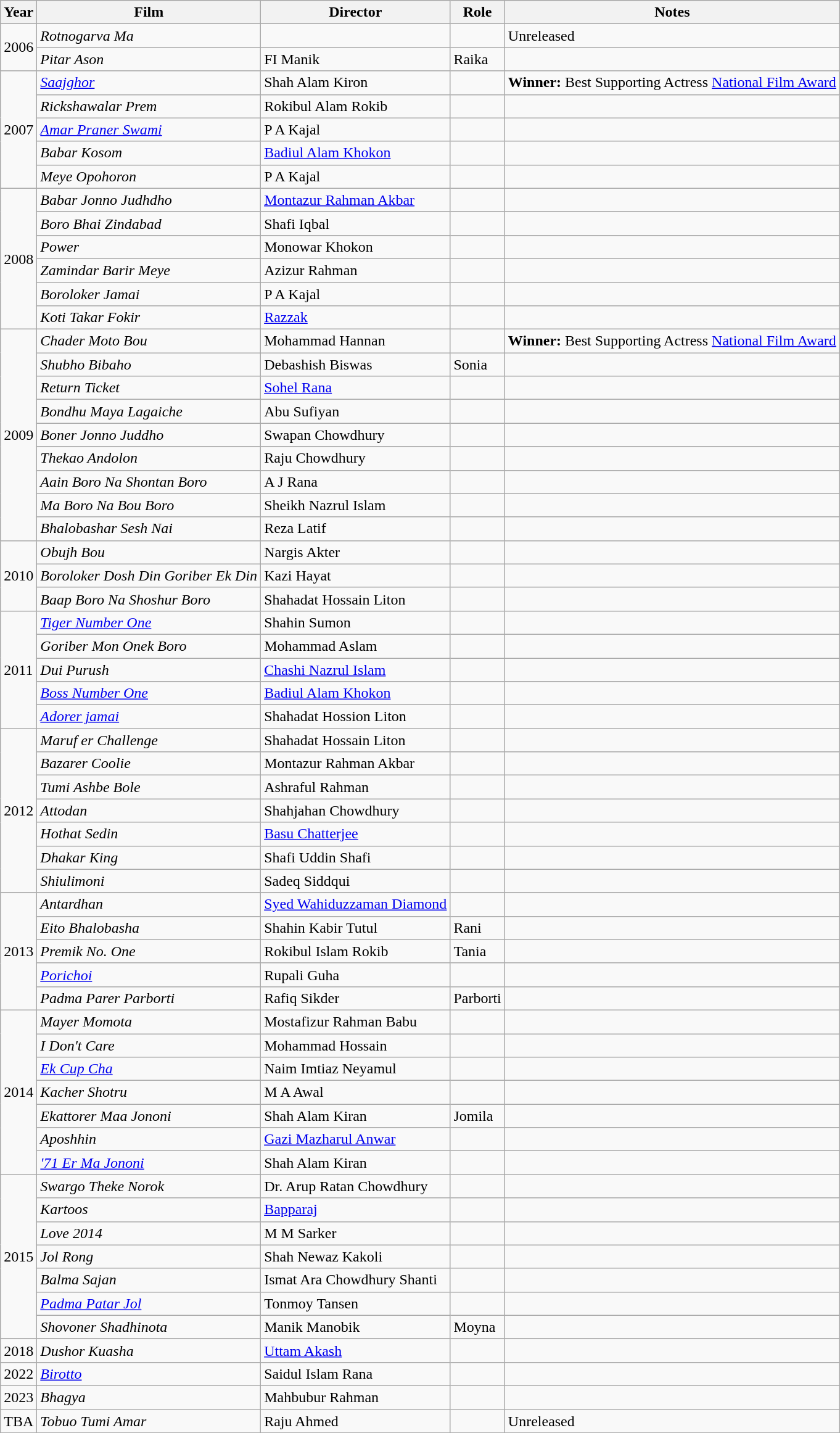<table class="wikitable">
<tr>
<th>Year</th>
<th>Film</th>
<th>Director</th>
<th>Role</th>
<th>Notes</th>
</tr>
<tr>
<td rowspan=2>2006</td>
<td><em>Rotnogarva Ma</em></td>
<td></td>
<td></td>
<td>Unreleased</td>
</tr>
<tr>
<td><em>Pitar Ason</em></td>
<td>FI Manik</td>
<td>Raika</td>
<td></td>
</tr>
<tr>
<td rowspan=5>2007</td>
<td><em><a href='#'>Saajghor</a></em></td>
<td>Shah Alam Kiron</td>
<td></td>
<td><strong>Winner:</strong> Best Supporting Actress <a href='#'>National Film Award</a></td>
</tr>
<tr>
<td><em>Rickshawalar Prem</em></td>
<td>Rokibul Alam Rokib</td>
<td></td>
<td></td>
</tr>
<tr>
<td><em><a href='#'>Amar Praner Swami</a></em></td>
<td>P A Kajal</td>
<td></td>
<td></td>
</tr>
<tr>
<td><em>Babar Kosom</em></td>
<td><a href='#'>Badiul Alam Khokon</a></td>
<td></td>
<td></td>
</tr>
<tr>
<td><em>Meye Opohoron</em></td>
<td>P A Kajal</td>
<td></td>
<td></td>
</tr>
<tr>
<td rowspan=6>2008</td>
<td><em>Babar Jonno Judhdho</em></td>
<td><a href='#'>Montazur Rahman Akbar</a></td>
<td></td>
<td></td>
</tr>
<tr>
<td><em>Boro Bhai Zindabad</em></td>
<td>Shafi Iqbal</td>
<td></td>
<td></td>
</tr>
<tr>
<td><em>Power</em></td>
<td>Monowar Khokon</td>
<td></td>
<td></td>
</tr>
<tr>
<td><em>Zamindar Barir Meye</em></td>
<td>Azizur Rahman</td>
<td></td>
<td></td>
</tr>
<tr>
<td><em>Boroloker Jamai</em></td>
<td>P A Kajal</td>
<td></td>
<td></td>
</tr>
<tr>
<td><em>Koti Takar Fokir</em></td>
<td><a href='#'>Razzak</a></td>
<td></td>
<td></td>
</tr>
<tr>
<td rowspan=9>2009</td>
<td><em>Chader Moto Bou</em></td>
<td>Mohammad Hannan</td>
<td></td>
<td><strong>Winner:</strong> Best Supporting Actress <a href='#'>National Film Award</a></td>
</tr>
<tr>
<td><em>Shubho Bibaho</em></td>
<td>Debashish Biswas</td>
<td>Sonia</td>
<td></td>
</tr>
<tr>
<td><em>Return Ticket</em></td>
<td><a href='#'>Sohel Rana</a></td>
<td></td>
<td></td>
</tr>
<tr>
<td><em>Bondhu Maya Lagaiche</em></td>
<td>Abu Sufiyan</td>
<td></td>
<td></td>
</tr>
<tr>
<td><em>Boner Jonno Juddho</em></td>
<td>Swapan Chowdhury</td>
<td></td>
<td></td>
</tr>
<tr>
<td><em>Thekao Andolon</em></td>
<td>Raju Chowdhury</td>
<td></td>
<td></td>
</tr>
<tr>
<td><em>Aain Boro Na Shontan Boro</em></td>
<td>A J Rana</td>
<td></td>
<td></td>
</tr>
<tr>
<td><em>Ma Boro Na Bou Boro</em></td>
<td>Sheikh Nazrul Islam</td>
<td></td>
<td></td>
</tr>
<tr>
<td><em>Bhalobashar Sesh Nai</em></td>
<td>Reza Latif</td>
<td></td>
<td></td>
</tr>
<tr>
<td rowspan=3>2010</td>
<td><em>Obujh Bou</em></td>
<td>Nargis Akter</td>
<td></td>
<td></td>
</tr>
<tr>
<td><em>Boroloker Dosh Din Goriber Ek Din</em></td>
<td>Kazi Hayat</td>
<td></td>
<td></td>
</tr>
<tr>
<td><em>Baap Boro Na Shoshur Boro</em></td>
<td>Shahadat Hossain Liton</td>
<td></td>
<td></td>
</tr>
<tr>
<td rowspan=5>2011</td>
<td><em><a href='#'>Tiger Number One</a></em></td>
<td>Shahin Sumon</td>
<td></td>
<td></td>
</tr>
<tr>
<td><em>Goriber Mon Onek Boro</em></td>
<td>Mohammad Aslam</td>
<td></td>
<td></td>
</tr>
<tr>
<td><em>Dui Purush</em></td>
<td><a href='#'>Chashi Nazrul Islam</a></td>
<td></td>
<td></td>
</tr>
<tr>
<td><em><a href='#'>Boss Number One</a></em></td>
<td><a href='#'>Badiul Alam Khokon</a></td>
<td></td>
<td></td>
</tr>
<tr>
<td><em><a href='#'>Adorer jamai</a></em></td>
<td>Shahadat Hossion Liton</td>
<td></td>
<td></td>
</tr>
<tr>
<td rowspan=7>2012</td>
<td><em>Maruf er Challenge</em></td>
<td>Shahadat Hossain Liton</td>
<td></td>
<td></td>
</tr>
<tr>
<td><em>Bazarer Coolie</em></td>
<td>Montazur Rahman Akbar</td>
<td></td>
<td></td>
</tr>
<tr>
<td><em>Tumi Ashbe Bole</em></td>
<td>Ashraful Rahman</td>
<td></td>
<td></td>
</tr>
<tr>
<td><em>Attodan</em></td>
<td>Shahjahan Chowdhury</td>
<td></td>
<td></td>
</tr>
<tr>
<td><em>Hothat Sedin</em></td>
<td><a href='#'>Basu Chatterjee</a></td>
<td></td>
<td></td>
</tr>
<tr>
<td><em>Dhakar King</em></td>
<td>Shafi Uddin Shafi</td>
<td></td>
<td></td>
</tr>
<tr>
<td><em>Shiulimoni</em></td>
<td>Sadeq Siddqui</td>
<td></td>
<td></td>
</tr>
<tr>
<td rowspan="5">2013</td>
<td><em>Antardhan </em></td>
<td><a href='#'>Syed Wahiduzzaman Diamond</a></td>
<td></td>
<td></td>
</tr>
<tr>
<td><em>Eito Bhalobasha </em></td>
<td>Shahin Kabir Tutul</td>
<td>Rani</td>
<td></td>
</tr>
<tr>
<td><em>Premik No. One </em></td>
<td>Rokibul Islam Rokib</td>
<td>Tania</td>
<td></td>
</tr>
<tr>
<td><em><a href='#'>Porichoi</a></em></td>
<td>Rupali Guha</td>
<td></td>
<td></td>
</tr>
<tr>
<td><em>Padma Parer Parborti</em></td>
<td>Rafiq Sikder</td>
<td>Parborti</td>
<td></td>
</tr>
<tr>
<td rowspan="7">2014</td>
<td><em>Mayer Momota</em></td>
<td>Mostafizur Rahman Babu</td>
<td></td>
<td></td>
</tr>
<tr>
<td><em>I Don't Care</em></td>
<td>Mohammad Hossain</td>
<td></td>
<td></td>
</tr>
<tr>
<td><em><a href='#'>Ek Cup Cha</a></em></td>
<td>Naim Imtiaz Neyamul</td>
<td></td>
<td></td>
</tr>
<tr>
<td><em>Kacher Shotru</em></td>
<td>M A Awal</td>
<td></td>
<td></td>
</tr>
<tr>
<td><em>Ekattorer Maa Jononi</em></td>
<td>Shah Alam Kiran</td>
<td>Jomila</td>
<td></td>
</tr>
<tr>
<td><em>Aposhhin</em></td>
<td><a href='#'>Gazi Mazharul Anwar</a></td>
<td></td>
<td></td>
</tr>
<tr>
<td><a href='#'><em>'71 Er Ma Jononi</em></a></td>
<td>Shah Alam Kiran</td>
<td></td>
<td></td>
</tr>
<tr>
<td rowspan="7">2015</td>
<td><em>Swargo Theke Norok</em></td>
<td>Dr. Arup Ratan Chowdhury</td>
<td></td>
<td></td>
</tr>
<tr>
<td><em>Kartoos</em></td>
<td><a href='#'>Bapparaj</a></td>
<td></td>
<td></td>
</tr>
<tr>
<td><em>Love 2014</em></td>
<td>M M Sarker</td>
<td></td>
<td></td>
</tr>
<tr>
<td><em>Jol Rong</em></td>
<td>Shah Newaz Kakoli</td>
<td></td>
<td></td>
</tr>
<tr>
<td><em>Balma Sajan</em></td>
<td>Ismat Ara Chowdhury Shanti</td>
<td></td>
<td></td>
</tr>
<tr>
<td><em><a href='#'>Padma Patar Jol</a></em></td>
<td>Tonmoy Tansen</td>
<td></td>
<td></td>
</tr>
<tr>
<td><em>Shovoner Shadhinota</em></td>
<td>Manik Manobik</td>
<td>Moyna</td>
<td></td>
</tr>
<tr>
<td>2018</td>
<td><em>Dushor Kuasha</em></td>
<td><a href='#'>Uttam Akash</a></td>
<td></td>
<td></td>
</tr>
<tr>
<td>2022</td>
<td><em><a href='#'>Birotto</a></em></td>
<td>Saidul Islam Rana</td>
<td></td>
<td></td>
</tr>
<tr>
<td>2023</td>
<td><em>Bhagya</em></td>
<td>Mahbubur Rahman</td>
<td></td>
<td></td>
</tr>
<tr>
<td>TBA</td>
<td><em>Tobuo Tumi Amar</em></td>
<td>Raju Ahmed</td>
<td></td>
<td>Unreleased </td>
</tr>
<tr>
</tr>
</table>
